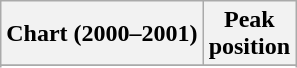<table class="wikitable sortable">
<tr>
<th>Chart (2000–2001)</th>
<th>Peak<br>position</th>
</tr>
<tr>
</tr>
<tr>
</tr>
<tr>
</tr>
<tr>
</tr>
<tr>
</tr>
<tr>
</tr>
<tr>
</tr>
</table>
